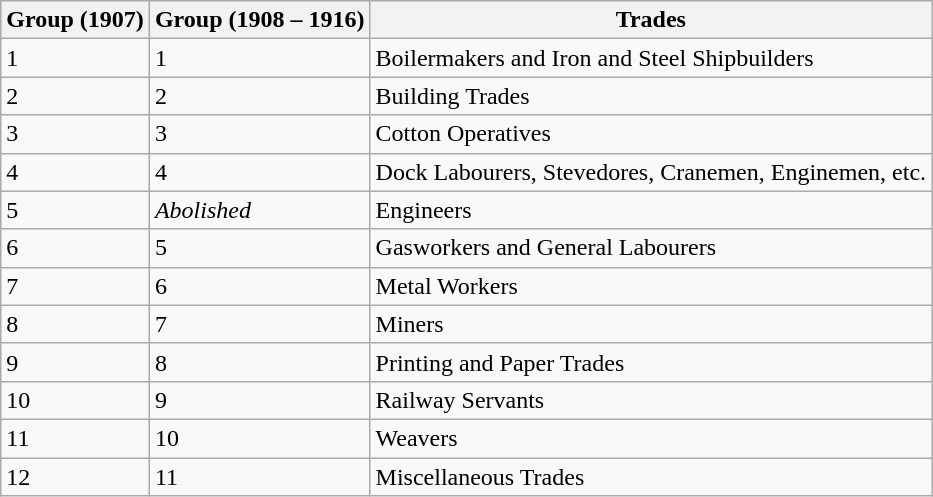<table class="wikitable">
<tr>
<th>Group (1907)</th>
<th>Group (1908 – 1916)</th>
<th>Trades</th>
</tr>
<tr>
<td>1</td>
<td>1</td>
<td>Boilermakers and Iron and Steel Shipbuilders</td>
</tr>
<tr>
<td>2</td>
<td>2</td>
<td>Building Trades</td>
</tr>
<tr>
<td>3</td>
<td>3</td>
<td>Cotton Operatives</td>
</tr>
<tr>
<td>4</td>
<td>4</td>
<td>Dock Labourers, Stevedores, Cranemen, Enginemen, etc.</td>
</tr>
<tr>
<td>5</td>
<td><em>Abolished</em></td>
<td>Engineers</td>
</tr>
<tr>
<td>6</td>
<td>5</td>
<td>Gasworkers and General Labourers</td>
</tr>
<tr>
<td>7</td>
<td>6</td>
<td>Metal Workers</td>
</tr>
<tr>
<td>8</td>
<td>7</td>
<td>Miners</td>
</tr>
<tr>
<td>9</td>
<td>8</td>
<td>Printing and Paper Trades</td>
</tr>
<tr>
<td>10</td>
<td>9</td>
<td>Railway Servants</td>
</tr>
<tr>
<td>11</td>
<td>10</td>
<td>Weavers</td>
</tr>
<tr>
<td>12</td>
<td>11</td>
<td>Miscellaneous Trades</td>
</tr>
</table>
